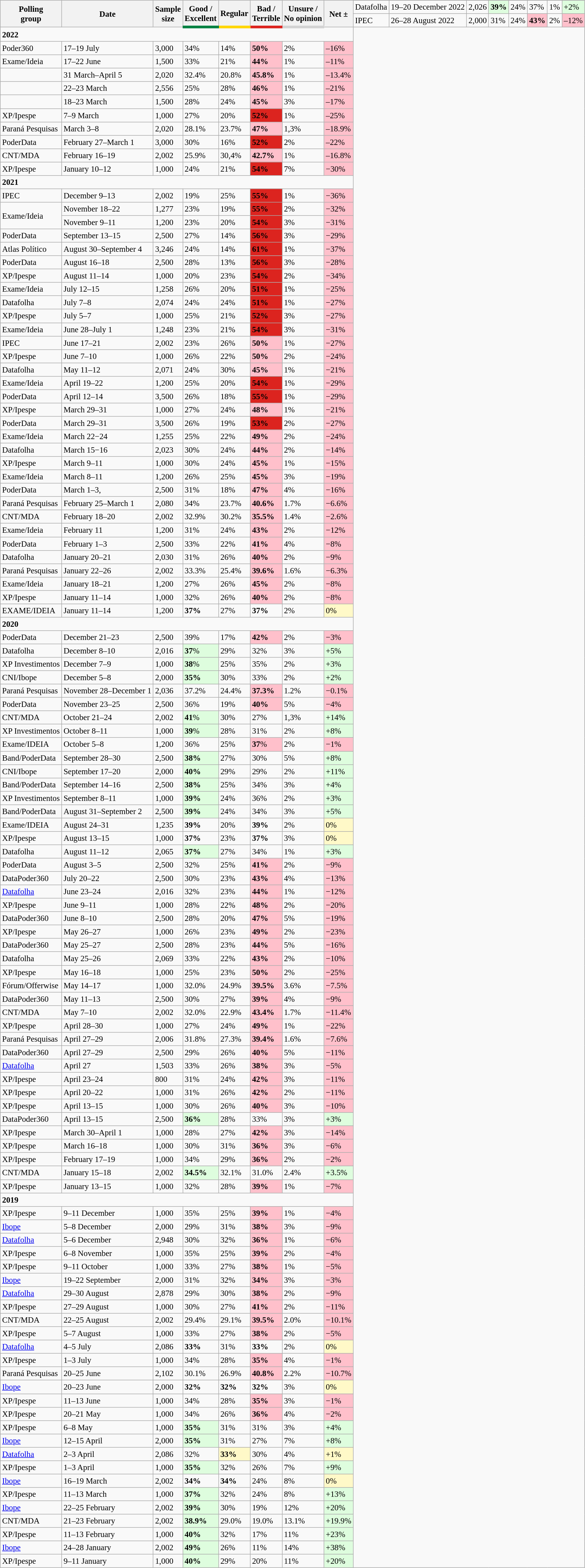<table class="wikitable sortable" style="font-size:95%;">
<tr>
<th rowspan="3">Polling<br>group</th>
<th rowspan="3">Date</th>
<th rowspan="3">Sample<br>size</th>
<th rowspan="3" style="border-bottom: 5px solid #008142">Good /<br> Excellent</th>
<th rowspan="3" style="border-bottom: 5px solid #FFD600">Regular</th>
<th rowspan="3" style="border-bottom: 5px solid #DC241F">Bad /<br> Terrible</th>
<th rowspan="3" style="border-bottom: 5px solid lightgray">Unsure /<br> No opinion</th>
<th rowspan="3">Net ±</th>
</tr>
<tr>
<td>Datafolha</td>
<td>19–20 December 2022</td>
<td>2,026</td>
<td style="background:#DEFDDE;"><strong>39%</strong></td>
<td>24%</td>
<td>37%</td>
<td>1%</td>
<td style="background:#DEFDDE;">+2%</td>
</tr>
<tr>
<td>IPEC</td>
<td>26–28 August 2022</td>
<td>2,000</td>
<td>31%</td>
<td>24%</td>
<td style="background:pink"><strong>43%</strong></td>
<td>2%</td>
<td style="background:pink">–12%</td>
</tr>
<tr>
<td colspan="8"><strong>2022</strong></td>
</tr>
<tr>
<td>Poder360</td>
<td>17–19 July</td>
<td>3,000</td>
<td>34%</td>
<td>14%</td>
<td style="background:pink"><strong>50%</strong></td>
<td>2%</td>
<td style="background:pink">–16%</td>
</tr>
<tr>
<td>Exame/Ideia</td>
<td>17–22 June</td>
<td>1,500</td>
<td>33%</td>
<td>21%</td>
<td style="background:pink"><strong>44%</strong></td>
<td>1%</td>
<td style="background:pink">–11%</td>
</tr>
<tr>
<td></td>
<td>31 March–April 5</td>
<td>2,020</td>
<td>32.4%</td>
<td>20.8%</td>
<td style="background:pink"><strong>45.8%</strong></td>
<td>1%</td>
<td style="background:pink">–13.4%</td>
</tr>
<tr>
<td></td>
<td>22–23 March</td>
<td>2,556</td>
<td>25%</td>
<td>28%</td>
<td style="background:pink"><strong>46%</strong></td>
<td>1%</td>
<td style="background:pink">–21%</td>
</tr>
<tr>
<td></td>
<td>18–23 March</td>
<td>1,500</td>
<td>28%</td>
<td>24%</td>
<td style="background:pink"><strong>45%</strong></td>
<td>3%</td>
<td style="background:pink">–17%</td>
</tr>
<tr>
<td>XP/Ipespe</td>
<td>7–9 March</td>
<td>1,000</td>
<td>27%</td>
<td>20%</td>
<td style="background:#DC241F"><strong>52%</strong></td>
<td>1%</td>
<td style="background:pink">–25%</td>
</tr>
<tr>
<td>Paraná Pesquisas</td>
<td>March 3–8</td>
<td>2,020</td>
<td>28.1%</td>
<td>23.7%</td>
<td style="background:pink"><strong>47%</strong></td>
<td>1,3%</td>
<td style="background:pink">–18.9%</td>
</tr>
<tr>
<td>PoderData</td>
<td>February 27–March 1</td>
<td>3,000</td>
<td>30%</td>
<td>16%</td>
<td style="background:#DC241F"><strong>52%</strong></td>
<td>2%</td>
<td style="background:pink">–22%</td>
</tr>
<tr>
<td>CNT/MDA</td>
<td>February 16–19</td>
<td>2,002</td>
<td>25.9%</td>
<td>30,4%</td>
<td style="background:pink"><strong>42.7%</strong></td>
<td>1%</td>
<td style="background:pink">–16.8%</td>
</tr>
<tr>
<td>XP/Ipespe</td>
<td data-sort-value="2022-01-12">January 10–12</td>
<td>1,000</td>
<td>24%</td>
<td>21%</td>
<td style="background:#DC241F"><strong>54%</strong></td>
<td>7%</td>
<td style="background:pink">−30%</td>
</tr>
<tr>
<td colspan="8"><strong>2021</strong></td>
</tr>
<tr>
<td>IPEC</td>
<td data-sort-value="2021-12-13">December 9–13</td>
<td>2,002</td>
<td>19%</td>
<td>25%</td>
<td style="background:#DC241F"><strong>55%</strong></td>
<td>1%</td>
<td style="background:pink">−36%</td>
</tr>
<tr>
<td rowspan="2">Exame/Ideia</td>
<td data-sort-value="2021-11-22">November 18–22</td>
<td>1,277</td>
<td>23%</td>
<td>19%</td>
<td style="background:#DC241F"><strong>55%</strong></td>
<td>2%</td>
<td style="background:pink">−32%</td>
</tr>
<tr>
<td data-sort-value="2021-11-11">November 9–11</td>
<td>1,200</td>
<td>23%</td>
<td>20%</td>
<td style="background:#DC241F"><strong>54%</strong></td>
<td>3%</td>
<td style="background:pink">−31%</td>
</tr>
<tr>
<td>PoderData</td>
<td data-sort-value="2021-09-15">September 13–15</td>
<td>2,500</td>
<td>27%</td>
<td>14%</td>
<td style="background:#DC241F"><strong>56%</strong></td>
<td>3%</td>
<td style="background:pink">−29%</td>
</tr>
<tr>
<td>Atlas Político</td>
<td data-sort-value="2021-09-04">August 30–September 4</td>
<td>3,246</td>
<td>24%</td>
<td>14%</td>
<td style="background:#DC241F"><strong>61%</strong></td>
<td>1%</td>
<td style="background:pink">−37%</td>
</tr>
<tr>
<td>PoderData</td>
<td data-sort-value="2021-08-18">August 16–18</td>
<td>2,500</td>
<td>28%</td>
<td>13%</td>
<td style="background:#DC241F"><strong>56%</strong></td>
<td>3%</td>
<td style="background:pink">−28%</td>
</tr>
<tr>
<td>XP/Ipespe</td>
<td data-sort-value="2021-08-14">August 11–14</td>
<td>1,000</td>
<td>20%</td>
<td>23%</td>
<td style="background:#DC241F"><strong>54%</strong></td>
<td>2%</td>
<td style="background:pink">−34%</td>
</tr>
<tr>
<td>Exame/Ideia</td>
<td data-sort-value="2021-07-15">July 12–15</td>
<td>1,258</td>
<td>26%</td>
<td>20%</td>
<td style="background:#DC241F"><strong>51%</strong></td>
<td>1%</td>
<td style="background:pink">−25%</td>
</tr>
<tr>
<td>Datafolha</td>
<td data-sort-value="2021-07-08">July 7–8</td>
<td>2,074</td>
<td>24%</td>
<td>24%</td>
<td style="background:#DC241F"><strong>51%</strong></td>
<td>1%</td>
<td style="background:pink">−27%</td>
</tr>
<tr>
<td>XP/Ipespe</td>
<td data-sort-value="2021-07-07">July 5–7</td>
<td>1,000</td>
<td>25%</td>
<td>21%</td>
<td style="background:#DC241F"><strong>52%</strong></td>
<td>3%</td>
<td style="background:pink">−27%</td>
</tr>
<tr>
<td>Exame/Ideia</td>
<td data-sort-value="2021-07-01">June 28–July 1</td>
<td>1,248</td>
<td>23%</td>
<td>21%</td>
<td style="background:#DC241F"><strong>54%</strong></td>
<td>3%</td>
<td style="background:pink">−31%</td>
</tr>
<tr>
<td>IPEC</td>
<td data-sort-value="2021-06-21">June 17–21</td>
<td>2,002</td>
<td>23%</td>
<td>26%</td>
<td style="background:pink"><strong>50%</strong></td>
<td>1%</td>
<td style="background:pink">−27%</td>
</tr>
<tr>
<td>XP/Ipespe</td>
<td data-sort-value="2021-06-10">June 7–10</td>
<td>1,000</td>
<td>26%</td>
<td>22%</td>
<td style="background:pink"><strong>50%</strong></td>
<td>2%</td>
<td style="background:pink">−24%</td>
</tr>
<tr>
<td>Datafolha</td>
<td data-sort-value="2021-05-12">May 11–12</td>
<td>2,071</td>
<td>24%</td>
<td>30%</td>
<td style="background:pink"><strong>45%</strong></td>
<td>1%</td>
<td style="background:pink">−21%</td>
</tr>
<tr>
<td>Exame/Ideia</td>
<td data-sort-value="2021-04-22">April 19–22</td>
<td>1,200</td>
<td>25%</td>
<td>20%</td>
<td style="background:#DC241F"><strong>54%</strong></td>
<td>1%</td>
<td style="background:pink">−29%</td>
</tr>
<tr>
<td>PoderData</td>
<td data-sort-value="2021-04-14">April 12–14</td>
<td>3,500</td>
<td>26%</td>
<td>18%</td>
<td style="background:#DC241F"><strong>55%</strong></td>
<td>1%</td>
<td style="background:pink">−29%</td>
</tr>
<tr>
<td>XP/Ipespe</td>
<td data-sort-value="2021-03-31">March 29–31</td>
<td>1,000</td>
<td>27%</td>
<td>24%</td>
<td style="background:pink"><strong>48%</strong></td>
<td>1%</td>
<td style="background:pink">−21%</td>
</tr>
<tr>
<td>PoderData</td>
<td data-sort-value="2021-03-31">March 29–31</td>
<td>3,500</td>
<td>26%</td>
<td>19%</td>
<td style="background:#DC241F"><strong>53%</strong></td>
<td>2%</td>
<td style="background:pink">−27%</td>
</tr>
<tr>
<td>Exame/Ideia</td>
<td data-sort-value="2021-03-24">March 22−24</td>
<td>1,255</td>
<td>25%</td>
<td>22%</td>
<td style="background:pink"><strong>49%</strong></td>
<td>2%</td>
<td style="background:pink">−24%</td>
</tr>
<tr>
<td>Datafolha</td>
<td data-sort-value="2021-03-16">March 15−16</td>
<td>2,023</td>
<td>30%</td>
<td>24%</td>
<td style="background:pink"><strong>44%</strong></td>
<td>2%</td>
<td style="background:pink">−14%</td>
</tr>
<tr>
<td>XP/Ipespe</td>
<td data-sort-value="2021-03-11">March 9–11</td>
<td>1,000</td>
<td>30%</td>
<td>24%</td>
<td style="background:pink"><strong>45%</strong></td>
<td>1%</td>
<td style="background:pink">−15%</td>
</tr>
<tr>
<td>Exame/Ideia</td>
<td data-sort-value="2021-03-11">March 8–11</td>
<td>1,200</td>
<td>26%</td>
<td>25%</td>
<td style="background:pink"><strong>45%</strong></td>
<td>3%</td>
<td style="background:pink">−19%</td>
</tr>
<tr>
<td>PoderData</td>
<td data-sort-value="2021-03-03">March 1–3,</td>
<td>2,500</td>
<td>31%</td>
<td>18%</td>
<td style="background:pink"><strong>47%</strong></td>
<td>4%</td>
<td style="background:pink">−16%</td>
</tr>
<tr>
<td>Paraná Pesquisas</td>
<td data-sort-value="2021-03-01">February 25–March 1</td>
<td>2,080</td>
<td>34%</td>
<td>23.7%</td>
<td style="background:pink"><strong>40.6%</strong></td>
<td>1.7%</td>
<td style="background:pink">−6.6%</td>
</tr>
<tr>
<td>CNT/MDA</td>
<td data-sort-value="2021-02-20">February 18–20</td>
<td>2,002</td>
<td>32.9%</td>
<td>30.2%</td>
<td style="background:pink"><strong>35.5%</strong></td>
<td>1.4%</td>
<td style="background:pink">−2.6%</td>
</tr>
<tr>
<td>Exame/Ideia</td>
<td data-sort-value="2021-02-11">February 11</td>
<td>1,200</td>
<td>31%</td>
<td>24%</td>
<td style="background:pink"><strong>43%</strong></td>
<td>2%</td>
<td style="background:pink">−12%</td>
</tr>
<tr>
<td>PoderData</td>
<td data-sort-value="2021-02-03">February 1–3</td>
<td>2,500</td>
<td>33%</td>
<td>22%</td>
<td style="background:pink"><strong>41%</strong></td>
<td>4%</td>
<td style="background:pink">−8%</td>
</tr>
<tr>
<td>Datafolha</td>
<td data-sort-value="2021-1-21">January 20–21</td>
<td>2,030</td>
<td>31%</td>
<td>26%</td>
<td style="background:pink"><strong>40%</strong></td>
<td>2%</td>
<td style="background:pink">−9%</td>
</tr>
<tr>
<td>Paraná Pesquisas</td>
<td data-sort-value="2021-01-26">January 22–26</td>
<td>2,002</td>
<td>33.3%</td>
<td>25.4%</td>
<td style="background:pink"><strong>39.6%</strong></td>
<td>1.6%</td>
<td style="background:pink">−6.3%</td>
</tr>
<tr>
<td>Exame/Ideia</td>
<td data-sort-value="2021-01-18">January 18–21</td>
<td>1,200</td>
<td>27%</td>
<td>26%</td>
<td style="background:pink"><strong>45%</strong></td>
<td>2%</td>
<td style="background:pink">−8%</td>
</tr>
<tr>
<td>XP/Ipespe</td>
<td data-sort-value="2021-01-14">January 11–14</td>
<td>1,000</td>
<td>32%</td>
<td>26%</td>
<td style="background:pink"><strong>40%</strong></td>
<td>2%</td>
<td style="background:pink">−8%</td>
</tr>
<tr>
<td>EXAME/IDEIA</td>
<td data-sort-value="2021-01-14">January 11–14</td>
<td>1,200</td>
<td><strong>37%</strong></td>
<td>27%</td>
<td><strong>37%</strong></td>
<td>2%</td>
<td style="background:#fff9c8">0%</td>
</tr>
<tr>
<td colspan="8"><strong>2020</strong></td>
</tr>
<tr>
<td>PoderData</td>
<td data-sort-value="2020-12-23">December 21–23</td>
<td>2,500</td>
<td>39%</td>
<td>17%</td>
<td style="background:pink"><strong>42%</strong></td>
<td>2%</td>
<td style="background:pink">−3%</td>
</tr>
<tr>
<td>Datafolha</td>
<td data-sort-value="2020-12-10">December 8–10</td>
<td>2,016</td>
<td style="background:#DEFDDE"><strong>37</strong>%</td>
<td>29%</td>
<td>32%</td>
<td>3%</td>
<td style="background:#DEFDDE">+5%</td>
</tr>
<tr>
<td>XP Investimentos</td>
<td data-sort-value="2020-12-09">December 7–9</td>
<td>1,000</td>
<td style="background:#DEFDDE"><strong>38</strong>%</td>
<td>25%</td>
<td>35%</td>
<td>2%</td>
<td style="background:#DEFDDE">+3%</td>
</tr>
<tr>
<td>CNI/Ibope</td>
<td data-sort-value="2020-12-08">December 5–8</td>
<td>2,000</td>
<td style="background:#DEFDDE"><strong>35%</strong></td>
<td>30%</td>
<td>33%</td>
<td>2%</td>
<td style="background:#DEFDDE">+2%</td>
</tr>
<tr>
<td>Paraná Pesquisas</td>
<td data-sort-value="2020-12-01">November 28–December 1</td>
<td>2,036</td>
<td>37.2%</td>
<td>24.4%</td>
<td style="background:pink"><strong>37.3%</strong></td>
<td>1.2%</td>
<td style="background:pink">−0.1%</td>
</tr>
<tr>
<td>PoderData</td>
<td data-sort-value="2020-11-25">November 23–25</td>
<td>2,500</td>
<td>36%</td>
<td>19%</td>
<td style="background:pink"><strong>40%</strong></td>
<td>5%</td>
<td style="background:pink">−4%</td>
</tr>
<tr>
<td>CNT/MDA</td>
<td data-sort-value="2020-10-24">October 21–24</td>
<td>2,002</td>
<td style="background:#DEFDDE"><strong>41</strong>%</td>
<td>30%</td>
<td>27%</td>
<td>1,3%</td>
<td style="background:#DEFDDE">+14%</td>
</tr>
<tr>
<td>XP Investimentos</td>
<td data-sort-value="2020-10-11">October 8–11</td>
<td>1,000</td>
<td style="background:#DEFDDE"><strong>39</strong>%</td>
<td>28%</td>
<td>31%</td>
<td>2%</td>
<td style="background:#DEFDDE">+8%</td>
</tr>
<tr>
<td>Exame/IDEIA</td>
<td data-sort-value="2020-10-08">October 5–8</td>
<td>1,200</td>
<td>36%</td>
<td>25%</td>
<td style="background:pink"><strong>37</strong>%</td>
<td>2%</td>
<td style="background:pink">−1%</td>
</tr>
<tr>
<td>Band/PoderData</td>
<td data-sort-value="2020-09-30">September 28–30</td>
<td>2,500</td>
<td style="background:#DEFDDE"><strong>38%</strong></td>
<td>27%</td>
<td>30%</td>
<td>5%</td>
<td style="background:#DEFDDE">+8%</td>
</tr>
<tr>
<td>CNI/Ibope</td>
<td data-sort-value="2020-09-20">September 17–20</td>
<td>2,000</td>
<td style="background:#DEFDDE"><strong>40%</strong></td>
<td>29%</td>
<td>29%</td>
<td>2%</td>
<td style="background:#DEFDDE">+11%</td>
</tr>
<tr>
<td>Band/PoderData</td>
<td data-sort-value="2020-09-16">September 14–16</td>
<td>2,500</td>
<td style="background:#DEFDDE"><strong>38%</strong></td>
<td>25%</td>
<td>34%</td>
<td>3%</td>
<td style="background:#DEFDDE">+4%</td>
</tr>
<tr>
<td>XP Investimentos</td>
<td data-sort-value="2020-09-11">September 8–11</td>
<td>1,000</td>
<td style="background:#DEFDDE"><strong>39%</strong></td>
<td>24%</td>
<td>36%</td>
<td>2%</td>
<td style="background:#DEFDDE">+3%</td>
</tr>
<tr>
<td>Band/PoderData</td>
<td data-sort-value="2020-09-02">August 31–September 2</td>
<td>2,500</td>
<td style="background:#DEFDDE"><strong>39%</strong></td>
<td>24%</td>
<td>34%</td>
<td>3%</td>
<td style="background:#DEFDDE">+5%</td>
</tr>
<tr>
<td>Exame/IDEIA</td>
<td data-sort-value="2020-08-31">August 24–31</td>
<td>1,235</td>
<td><strong>39%</strong></td>
<td>20%</td>
<td><strong>39%</strong></td>
<td>2%</td>
<td style="background:#fff9c8">0%</td>
</tr>
<tr>
<td>XP/Ipespe</td>
<td data-sort-value="2020-08-15">August 13–15</td>
<td>1,000</td>
<td><strong>37%</strong></td>
<td>23%</td>
<td><strong>37%</strong></td>
<td>3%</td>
<td style="background:#fff9c8">0%</td>
</tr>
<tr>
<td>Datafolha</td>
<td data-sort-value="2020-08-12">August 11–12</td>
<td>2,065</td>
<td style="background:#DEFDDE"><strong>37%</strong></td>
<td>27%</td>
<td>34%</td>
<td>1%</td>
<td style="background:#DEFDDE">+3%</td>
</tr>
<tr>
<td>PoderData</td>
<td data-sort-value="2020-08-05">August 3–5</td>
<td>2,500</td>
<td>32%</td>
<td>25%</td>
<td style="background:pink"><strong>41%</strong></td>
<td>2%</td>
<td style="background:pink">−9%</td>
</tr>
<tr>
<td>DataPoder360</td>
<td data-sort-value="2020-07-22">July 20–22</td>
<td>2,500</td>
<td>30%</td>
<td>23%</td>
<td style="background:pink"><strong>43%</strong></td>
<td>4%</td>
<td style="background:pink">−13%</td>
</tr>
<tr>
<td><a href='#'>Datafolha</a></td>
<td data-sort-value="2020-06-24">June 23–24</td>
<td>2,016</td>
<td>32%</td>
<td>23%</td>
<td style="background:pink"><strong>44%</strong></td>
<td>1%</td>
<td style="background:pink">−12%</td>
</tr>
<tr>
<td>XP/Ipespe</td>
<td data-sort-value="2020-06-11">June 9–11</td>
<td>1,000</td>
<td>28%</td>
<td>22%</td>
<td style="background:pink"><strong>48%</strong></td>
<td>2%</td>
<td style="background:pink">−20%</td>
</tr>
<tr>
<td>DataPoder360</td>
<td data-sort-value="2020-06-10">June 8–10</td>
<td>2,500</td>
<td>28%</td>
<td>20%</td>
<td style="background:pink"><strong>47%</strong></td>
<td>5%</td>
<td style="background:pink">−19%</td>
</tr>
<tr>
<td>XP/Ipespe</td>
<td data-sort-value="2020-05-27">May 26–27</td>
<td>1,000</td>
<td>26%</td>
<td>23%</td>
<td style="background:pink"><strong>49%</strong></td>
<td>2%</td>
<td style="background:pink">−23%</td>
</tr>
<tr>
<td>DataPoder360</td>
<td data-sort-value="2020-05-27">May 25–27</td>
<td>2,500</td>
<td>28%</td>
<td>23%</td>
<td style="background:pink"><strong>44%</strong></td>
<td>5%</td>
<td style="background:pink">−16%</td>
</tr>
<tr>
<td>Datafolha</td>
<td data-sort-value="2020-05-26">May 25–26</td>
<td>2,069</td>
<td>33%</td>
<td>22%</td>
<td style="background:pink"><strong>43%</strong></td>
<td>2%</td>
<td style="background:pink">−10%</td>
</tr>
<tr>
<td>XP/Ipespe</td>
<td data-sort-value="2020-05-18">May 16–18</td>
<td>1,000</td>
<td>25%</td>
<td>23%</td>
<td style="background:pink"><strong>50%</strong></td>
<td>2%</td>
<td style="background:pink">−25%</td>
</tr>
<tr>
<td>Fórum/Offerwise</td>
<td data-sort-value="2020-05-17">May 14–17</td>
<td>1,000</td>
<td>32.0%</td>
<td>24.9%</td>
<td style="background:pink"><strong>39.5%</strong></td>
<td>3.6%</td>
<td style="background:pink">−7.5%</td>
</tr>
<tr>
<td>DataPoder360</td>
<td data-sort-value="2020-05-13">May 11–13</td>
<td>2,500</td>
<td>30%</td>
<td>27%</td>
<td style="background:pink"><strong>39%</strong></td>
<td>4%</td>
<td style="background:pink">−9%</td>
</tr>
<tr>
<td>CNT/MDA</td>
<td data-sort-value="2020-05-10">May 7–10</td>
<td>2,002</td>
<td>32.0%</td>
<td>22.9%</td>
<td style="background:pink"><strong>43.4%</strong></td>
<td>1.7%</td>
<td style="background:pink">−11.4%</td>
</tr>
<tr>
<td>XP/Ipespe</td>
<td data-sort-value="2020-04-30">April 28–30</td>
<td>1,000</td>
<td>27%</td>
<td>24%</td>
<td style="background:pink"><strong>49%</strong></td>
<td>1%</td>
<td style="background:pink">−22%</td>
</tr>
<tr>
<td>Paraná Pesquisas</td>
<td data-sort-value="2020-04-29">April 27–29</td>
<td>2,006</td>
<td>31.8%</td>
<td>27.3%</td>
<td style="background:pink"><strong>39.4%</strong></td>
<td>1.6%</td>
<td style="background:pink">−7.6%</td>
</tr>
<tr>
<td>DataPoder360</td>
<td data-sort-value="2020-04-29">April 27–29</td>
<td>2,500</td>
<td>29%</td>
<td>26%</td>
<td style="background:pink"><strong>40%</strong></td>
<td>5%</td>
<td style="background:pink">−11%</td>
</tr>
<tr>
<td><a href='#'>Datafolha</a></td>
<td data-sort-value="2020-04-27">April 27</td>
<td>1,503</td>
<td>33%</td>
<td>26%</td>
<td style="background:pink"><strong>38%</strong></td>
<td>3%</td>
<td style="background:pink">−5%</td>
</tr>
<tr>
<td>XP/Ipespe</td>
<td data-sort-value="2020-04-24">April 23–24</td>
<td>800</td>
<td>31%</td>
<td>24%</td>
<td style="background:pink"><strong>42%</strong></td>
<td>3%</td>
<td style="background:pink">−11%</td>
</tr>
<tr>
<td>XP/Ipespe</td>
<td data-sort-value="2020-04-22">April 20–22</td>
<td>1,000</td>
<td>31%</td>
<td>26%</td>
<td style="background:pink"><strong>42%</strong></td>
<td>2%</td>
<td style="background:pink">−11%</td>
</tr>
<tr>
<td>XP/Ipespe</td>
<td data-sort-value="2020-04-15">April 13–15</td>
<td>1,000</td>
<td>30%</td>
<td>26%</td>
<td style="background:pink"><strong>40%</strong></td>
<td>3%</td>
<td style="background:pink">−10%</td>
</tr>
<tr>
<td>DataPoder360</td>
<td data-sort-value="2020-04-15">April 13–15</td>
<td>2,500</td>
<td style="background:#DEFDDE"><strong>36%</strong></td>
<td>28%</td>
<td>33%</td>
<td>3%</td>
<td style="background:#DEFDDE">+3%</td>
</tr>
<tr>
<td>XP/Ipespe</td>
<td data-sort-value="2020-04-01">March 30–April 1</td>
<td>1,000</td>
<td>28%</td>
<td>27%</td>
<td style="background:pink"><strong>42%</strong></td>
<td>3%</td>
<td style="background:pink">−14%</td>
</tr>
<tr>
<td>XP/Ipespe</td>
<td data-sort-value="2020-03-18">March 16–18</td>
<td>1,000</td>
<td>30%</td>
<td>31%</td>
<td style="background:pink"><strong>36%</strong></td>
<td>3%</td>
<td style="background:pink">−6%</td>
</tr>
<tr>
<td>XP/Ipespe</td>
<td data-sort-value="2020-02-19">February 17–19</td>
<td>1,000</td>
<td>34%</td>
<td>29%</td>
<td style="background:pink"><strong>36%</strong></td>
<td>2%</td>
<td style="background:pink">−2%</td>
</tr>
<tr>
<td>CNT/MDA</td>
<td data-sort-value="2020-01-18">January 15–18</td>
<td>2,002</td>
<td style="background:#DEFDDE"><strong>34.5%</strong></td>
<td>32.1%</td>
<td>31.0%</td>
<td>2.4%</td>
<td style="background:#DEFDDE">+3.5%</td>
</tr>
<tr>
<td>XP/Ipespe</td>
<td data-sort-value="2020-01-15">January 13–15</td>
<td>1,000</td>
<td>32%</td>
<td>28%</td>
<td style="background:pink"><strong>39%</strong></td>
<td>1%</td>
<td style="background:pink">−7%</td>
</tr>
<tr>
<td colspan="8"><strong>2019</strong></td>
</tr>
<tr>
<td>XP/Ipespe</td>
<td data-sort-value="2019-12-11">9–11 December</td>
<td>1,000</td>
<td>35%</td>
<td>25%</td>
<td style="background:pink"><strong>39%</strong></td>
<td>1%</td>
<td style="background:pink">−4%</td>
</tr>
<tr>
<td><a href='#'>Ibope</a></td>
<td data-sort-value="2019-12-08">5–8 December</td>
<td>2,000</td>
<td>29%</td>
<td>31%</td>
<td style="background:pink"><strong>38%</strong></td>
<td>3%</td>
<td style="background:pink">−9%</td>
</tr>
<tr>
<td><a href='#'>Datafolha</a></td>
<td data-sort-value="2019-12-06">5–6 December</td>
<td>2,948</td>
<td>30%</td>
<td>32%</td>
<td style="background:pink"><strong>36%</strong></td>
<td>1%</td>
<td style="background:pink">−6%</td>
</tr>
<tr>
<td>XP/Ipespe</td>
<td data-sort-value="2019-11-08">6–8 November</td>
<td>1,000</td>
<td>35%</td>
<td>25%</td>
<td style="background:pink"><strong>39%</strong></td>
<td>2%</td>
<td style="background:pink">−4%</td>
</tr>
<tr>
<td>XP/Ipespe</td>
<td data-sort-value="2019-10-11">9–11 October</td>
<td>1,000</td>
<td>33%</td>
<td>27%</td>
<td style="background:pink"><strong>38%</strong></td>
<td>1%</td>
<td style="background:pink">−5%</td>
</tr>
<tr>
<td><a href='#'>Ibope</a></td>
<td data-sort-value="2019-09-22">19–22 September</td>
<td>2,000</td>
<td>31%</td>
<td>32%</td>
<td style="background:pink"><strong>34%</strong></td>
<td>3%</td>
<td style="background:pink">−3%</td>
</tr>
<tr>
<td><a href='#'>Datafolha</a></td>
<td data-sort-value="2019-08-30">29–30 August</td>
<td>2,878</td>
<td>29%</td>
<td>30%</td>
<td style="background:pink"><strong>38%</strong></td>
<td>2%</td>
<td style="background:pink">−9%</td>
</tr>
<tr>
<td>XP/Ipespe</td>
<td data-sort-value="2019-08-29">27–29 August</td>
<td>1,000</td>
<td>30%</td>
<td>27%</td>
<td style="background:pink"><strong>41%</strong></td>
<td>2%</td>
<td style="background:pink">−11%</td>
</tr>
<tr>
<td>CNT/MDA</td>
<td data-sort-value="2019-08-25">22–25 August</td>
<td>2,002</td>
<td>29.4%</td>
<td>29.1%</td>
<td style="background:pink"><strong>39.5%</strong></td>
<td>2.0%</td>
<td style="background:pink">−10.1%</td>
</tr>
<tr>
<td>XP/Ipespe</td>
<td data-sort-value="2019-08-07">5–7 August</td>
<td>1,000</td>
<td>33%</td>
<td>27%</td>
<td style="background:pink"><strong>38%</strong></td>
<td>2%</td>
<td style="background:pink">−5%</td>
</tr>
<tr>
<td><a href='#'>Datafolha</a></td>
<td data-sort-value="2019-07-05">4–5 July</td>
<td>2,086</td>
<td><strong>33%</strong></td>
<td>31%</td>
<td><strong>33%</strong></td>
<td>2%</td>
<td style="background:#fff9c8">0%</td>
</tr>
<tr>
<td>XP/Ipespe</td>
<td data-sort-value="2019-07-03">1–3 July</td>
<td>1,000</td>
<td>34%</td>
<td>28%</td>
<td style="background:pink"><strong>35%</strong></td>
<td>4%</td>
<td style="background:pink">−1%</td>
</tr>
<tr>
<td>Paraná Pesquisas</td>
<td data-sort-value="2019-06-25">20–25 June</td>
<td>2,102</td>
<td>30.1%</td>
<td>26.9%</td>
<td style="background:pink"><strong>40.8%</strong></td>
<td>2.2%</td>
<td style="background:pink">−10.7%</td>
</tr>
<tr>
<td><a href='#'>Ibope</a></td>
<td data-sort-value="2019-06-23">20–23 June</td>
<td>2,000</td>
<td><strong>32%</strong></td>
<td><strong>32%</strong></td>
<td><strong>32%</strong></td>
<td>3%</td>
<td style="background:#fff9c8">0%</td>
</tr>
<tr>
<td>XP/Ipespe</td>
<td data-sort-value="2019-06-13">11–13 June</td>
<td>1,000</td>
<td>34%</td>
<td>28%</td>
<td style="background:pink"><strong>35%</strong></td>
<td>3%</td>
<td style="background:pink">−1%</td>
</tr>
<tr>
<td>XP/Ipespe</td>
<td data-sort-value="2019-05-21">20–21 May</td>
<td>1,000</td>
<td>34%</td>
<td>26%</td>
<td style="background:pink"><strong>36%</strong></td>
<td>4%</td>
<td style="background:pink">−2%</td>
</tr>
<tr>
<td>XP/Ipespe</td>
<td data-sort-value="2019-05-08">6–8 May</td>
<td>1,000</td>
<td style="background:#DEFDDE"><strong>35%</strong></td>
<td>31%</td>
<td>31%</td>
<td>3%</td>
<td style="background:#DEFDDE">+4%</td>
</tr>
<tr>
<td><a href='#'>Ibope</a></td>
<td data-sort-value="2019-04-15">12–15 April</td>
<td>2,000</td>
<td style="background:#DEFDDE;"><strong>35%</strong></td>
<td>31%</td>
<td>27%</td>
<td>7%</td>
<td style="background:#DEFDDE;">+8%</td>
</tr>
<tr>
<td><a href='#'>Datafolha</a></td>
<td data-sort-value="2019-04-03">2–3 April</td>
<td>2,086</td>
<td>32%</td>
<td style="background:#fff9c8;"><strong>33%</strong></td>
<td>30%</td>
<td>4%</td>
<td style="background:#fff9c8">+1%</td>
</tr>
<tr>
<td>XP/Ipespe</td>
<td data-sort-value="2019-04-03">1–3 April</td>
<td>1,000</td>
<td style="background:#DEFDDE"><strong>35%</strong></td>
<td>32%</td>
<td>26%</td>
<td>7%</td>
<td style="background:#DEFDDE">+9%</td>
</tr>
<tr>
<td><a href='#'>Ibope</a></td>
<td data-sort-value="2019-03-19">16–19 March</td>
<td>2,002</td>
<td><strong>34%</strong></td>
<td><strong>34%</strong></td>
<td>24%</td>
<td>8%</td>
<td style="background:#fff9c8;">0%</td>
</tr>
<tr>
<td>XP/Ipespe</td>
<td data-sort-value="2019-03-13">11–13 March</td>
<td>1,000</td>
<td style="background:#DEFDDE"><strong>37%</strong></td>
<td>32%</td>
<td>24%</td>
<td>8%</td>
<td style="background:#DEFDDE">+13%</td>
</tr>
<tr>
<td><a href='#'>Ibope</a></td>
<td data-sort-value="2019-02-25">22–25 February</td>
<td>2,002</td>
<td style="background:#DEFDDE;"><strong>39%</strong></td>
<td>30%</td>
<td>19%</td>
<td>12%</td>
<td style="background:#DEFDDE;">+20%</td>
</tr>
<tr>
<td>CNT/MDA</td>
<td data-sort-value="2019-02-23">21–23 February</td>
<td>2,002</td>
<td style="background:#DEFDDE"><strong>38.9%</strong></td>
<td>29.0%</td>
<td>19.0%</td>
<td>13.1%</td>
<td style="background:#DEFDDE">+19.9%</td>
</tr>
<tr>
<td>XP/Ipespe</td>
<td data-sort-value="2019-02-13">11–13 February</td>
<td>1,000</td>
<td style="background:#DEFDDE"><strong>40%</strong></td>
<td>32%</td>
<td>17%</td>
<td>11%</td>
<td style="background:#DEFDDE">+23%</td>
</tr>
<tr>
<td><a href='#'>Ibope</a></td>
<td data-sort-value="2019-01-28">24–28 January</td>
<td>2,002</td>
<td style="background:#DEFDDE;"><strong>49%</strong></td>
<td>26%</td>
<td>11%</td>
<td>14%</td>
<td style="background:#DEFDDE;">+38%</td>
</tr>
<tr>
<td>XP/Ipespe</td>
<td data-sort-value="2019-01-11">9–11 January</td>
<td>1,000</td>
<td style="background:#DEFDDE"><strong>40%</strong></td>
<td>29%</td>
<td>20%</td>
<td>11%</td>
<td style="background:#DEFDDE">+20%</td>
</tr>
</table>
